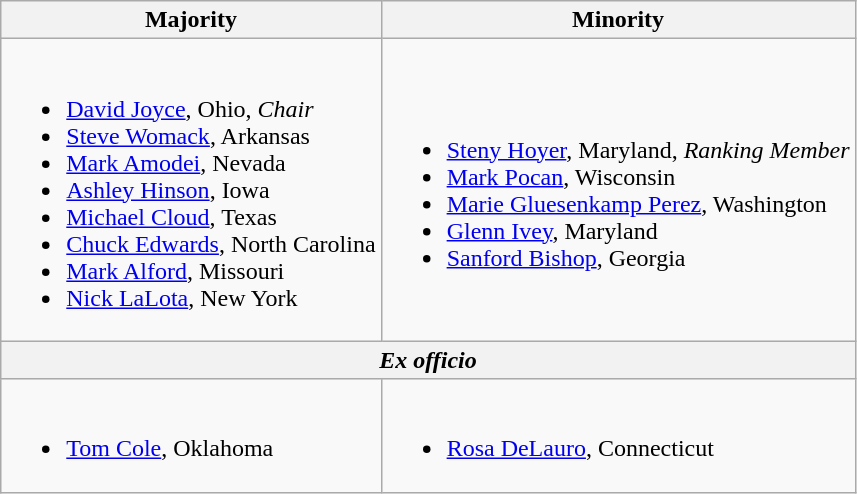<table class=wikitable>
<tr>
<th>Majority</th>
<th>Minority</th>
</tr>
<tr>
<td><br><ul><li><a href='#'>David Joyce</a>, Ohio, <em>Chair</em></li><li><a href='#'>Steve Womack</a>, Arkansas</li><li><a href='#'>Mark Amodei</a>, Nevada</li><li><a href='#'>Ashley Hinson</a>, Iowa</li><li><a href='#'>Michael Cloud</a>, Texas</li><li><a href='#'>Chuck Edwards</a>, North Carolina</li><li><a href='#'>Mark Alford</a>, Missouri</li><li><a href='#'>Nick LaLota</a>, New York</li></ul></td>
<td><br><ul><li><a href='#'>Steny Hoyer</a>, Maryland, <em>Ranking Member</em></li><li><a href='#'>Mark Pocan</a>, Wisconsin</li><li><a href='#'>Marie Gluesenkamp Perez</a>, Washington</li><li><a href='#'>Glenn Ivey</a>, Maryland</li><li><a href='#'>Sanford Bishop</a>, Georgia</li></ul></td>
</tr>
<tr>
<th colspan=2><em>Ex officio</em></th>
</tr>
<tr>
<td><br><ul><li><a href='#'>Tom Cole</a>, Oklahoma</li></ul></td>
<td><br><ul><li><a href='#'>Rosa DeLauro</a>, Connecticut</li></ul></td>
</tr>
</table>
